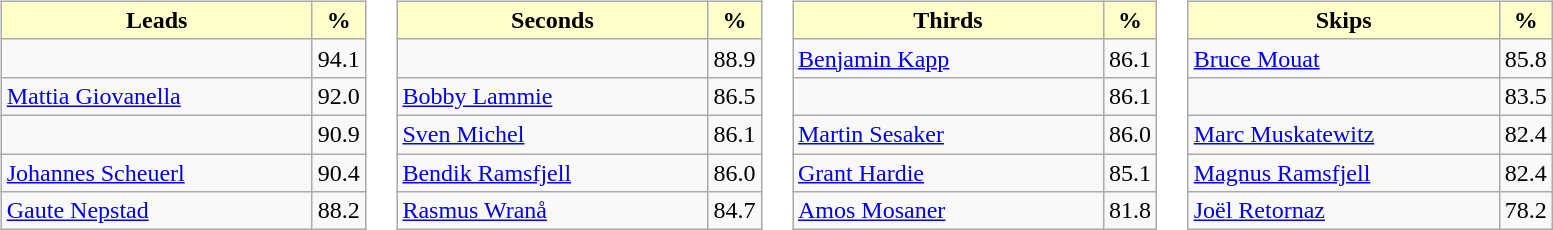<table>
<tr>
<td valign=top><br><table class="wikitable">
<tr>
<th style="background:#ffc; width:200px;">Leads</th>
<th style="background:#ffc;">%</th>
</tr>
<tr>
<td></td>
<td>94.1</td>
</tr>
<tr>
<td> <a href='#'>Mattia Giovanella</a></td>
<td>92.0</td>
</tr>
<tr>
<td></td>
<td>90.9</td>
</tr>
<tr>
<td> <a href='#'>Johannes Scheuerl</a></td>
<td>90.4</td>
</tr>
<tr>
<td> <a href='#'>Gaute Nepstad</a></td>
<td>88.2</td>
</tr>
</table>
</td>
<td valign=top><br><table class="wikitable">
<tr>
<th style="background:#ffc; width:200px;">Seconds</th>
<th style="background:#ffc;">%</th>
</tr>
<tr>
<td></td>
<td>88.9</td>
</tr>
<tr>
<td> <a href='#'>Bobby Lammie</a></td>
<td>86.5</td>
</tr>
<tr>
<td> <a href='#'>Sven Michel</a></td>
<td>86.1</td>
</tr>
<tr>
<td> <a href='#'>Bendik Ramsfjell</a></td>
<td>86.0</td>
</tr>
<tr>
<td> <a href='#'>Rasmus Wranå</a></td>
<td>84.7</td>
</tr>
</table>
</td>
<td valign=top><br><table class="wikitable">
<tr>
<th style="background:#ffc; width:200px;">Thirds</th>
<th style="background:#ffc;">%</th>
</tr>
<tr>
<td> <a href='#'>Benjamin Kapp</a></td>
<td>86.1</td>
</tr>
<tr>
<td></td>
<td>86.1</td>
</tr>
<tr>
<td> <a href='#'>Martin Sesaker</a></td>
<td>86.0</td>
</tr>
<tr>
<td> <a href='#'>Grant Hardie</a></td>
<td>85.1</td>
</tr>
<tr>
<td> <a href='#'>Amos Mosaner</a></td>
<td>81.8</td>
</tr>
</table>
</td>
<td valign=top><br><table class="wikitable">
<tr>
<th style="background:#ffc; width:200px;">Skips</th>
<th style="background:#ffc;">%</th>
</tr>
<tr>
<td> <a href='#'>Bruce Mouat</a></td>
<td>85.8</td>
</tr>
<tr>
<td></td>
<td>83.5</td>
</tr>
<tr>
<td> <a href='#'>Marc Muskatewitz</a></td>
<td>82.4</td>
</tr>
<tr>
<td> <a href='#'>Magnus Ramsfjell</a></td>
<td>82.4</td>
</tr>
<tr>
<td> <a href='#'>Joël Retornaz</a></td>
<td>78.2</td>
</tr>
</table>
</td>
</tr>
</table>
